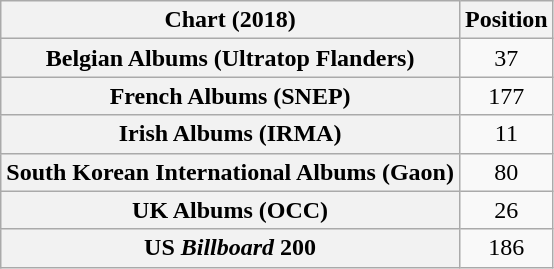<table class="wikitable sortable plainrowheaders" style="text-align:center">
<tr>
<th scope="col">Chart (2018)</th>
<th scope="col">Position</th>
</tr>
<tr>
<th scope="row">Belgian Albums (Ultratop Flanders)</th>
<td>37</td>
</tr>
<tr>
<th scope="row">French Albums (SNEP)</th>
<td>177</td>
</tr>
<tr>
<th scope="row">Irish Albums (IRMA)</th>
<td>11</td>
</tr>
<tr>
<th scope="row">South Korean International Albums (Gaon)</th>
<td>80</td>
</tr>
<tr>
<th scope="row">UK Albums (OCC)</th>
<td>26</td>
</tr>
<tr>
<th scope="row">US <em>Billboard</em> 200</th>
<td>186</td>
</tr>
</table>
